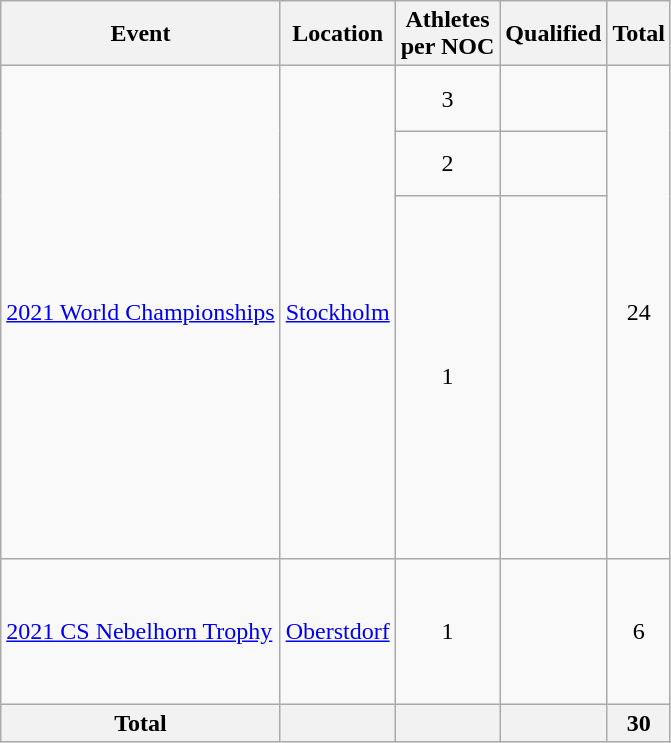<table class="wikitable">
<tr>
<th>Event</th>
<th>Location</th>
<th>Athletes <br> per NOC</th>
<th>Qualified</th>
<th>Total</th>
</tr>
<tr>
<td rowspan = 3><a href='#'>2021 World Championships</a></td>
<td rowspan = 3> <a href='#'>Stockholm</a></td>
<td align="center">3</td>
<td><br><br></td>
<td rowspan = 3 align="center">24</td>
</tr>
<tr>
<td align="center">2</td>
<td><br><br></td>
</tr>
<tr>
<td align="center">1</td>
<td><br><br><br><br><br><br><br><br><br><br><br><br><br></td>
</tr>
<tr>
<td><a href='#'>2021 CS Nebelhorn Trophy</a></td>
<td> <a href='#'>Oberstdorf</a></td>
<td align="center">1</td>
<td><br><br><br><br><br></td>
<td align="center">6</td>
</tr>
<tr>
<th>Total</th>
<th></th>
<th></th>
<th></th>
<th>30</th>
</tr>
</table>
